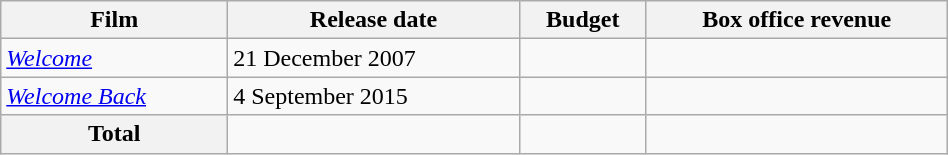<table class="wikitable" style="width:50%;">
<tr>
<th scope="col" style="text-align:center;">Film</th>
<th scope="col" style="text-align:center;">Release date</th>
<th scope="col" style="text-align:center;">Budget</th>
<th scope="col" style="text-align:center;">Box office revenue</th>
</tr>
<tr>
<td><em><a href='#'>Welcome</a></em></td>
<td>21 December 2007</td>
<td></td>
<td></td>
</tr>
<tr>
<td><em><a href='#'>Welcome Back</a></em></td>
<td>4 September 2015</td>
<td></td>
<td></td>
</tr>
<tr>
<th scope="row" style="text-align:center;">Total</th>
<td></td>
<td></td>
<td></td>
</tr>
</table>
